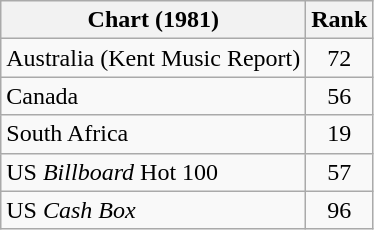<table class="wikitable sortable">
<tr>
<th>Chart (1981)</th>
<th style="text-align:center;">Rank</th>
</tr>
<tr>
<td>Australia (Kent Music Report)</td>
<td style="text-align:center;">72</td>
</tr>
<tr>
<td>Canada</td>
<td style="text-align:center;">56</td>
</tr>
<tr>
<td>South Africa </td>
<td style="text-align:center;">19</td>
</tr>
<tr>
<td>US <em>Billboard</em> Hot 100</td>
<td style="text-align:center;">57</td>
</tr>
<tr>
<td>US <em>Cash Box</em> </td>
<td style="text-align:center;">96</td>
</tr>
</table>
